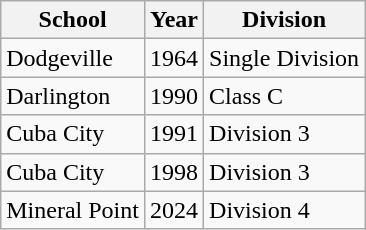<table class="wikitable">
<tr>
<th>School</th>
<th>Year</th>
<th>Division</th>
</tr>
<tr>
<td>Dodgeville</td>
<td>1964</td>
<td>Single Division</td>
</tr>
<tr>
<td>Darlington</td>
<td>1990</td>
<td>Class C</td>
</tr>
<tr>
<td>Cuba City</td>
<td>1991</td>
<td>Division 3</td>
</tr>
<tr>
<td>Cuba City</td>
<td>1998</td>
<td>Division 3</td>
</tr>
<tr>
<td>Mineral Point</td>
<td>2024</td>
<td>Division 4</td>
</tr>
</table>
